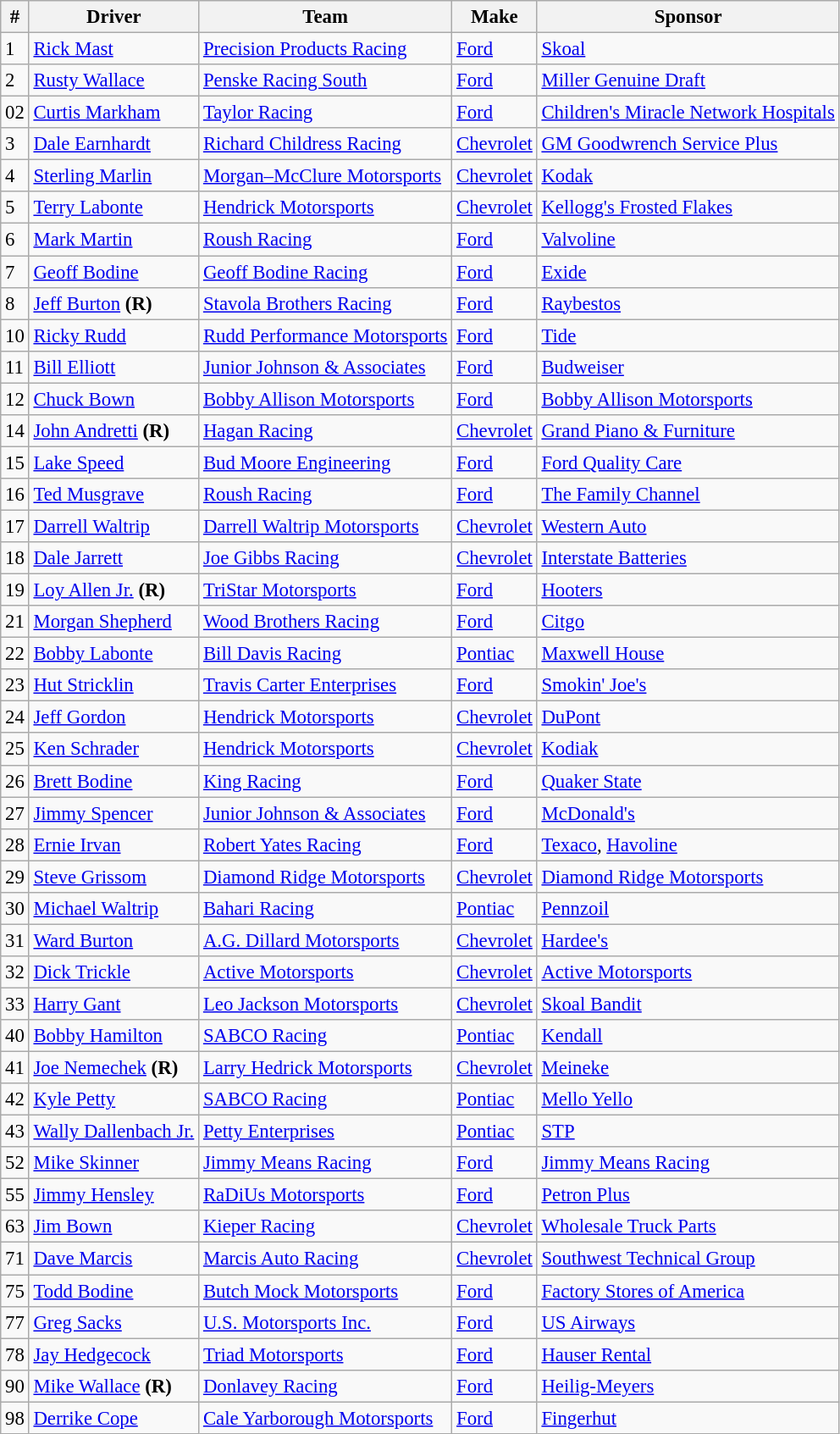<table class="wikitable" style="font-size:95%">
<tr>
<th>#</th>
<th>Driver</th>
<th>Team</th>
<th>Make</th>
<th>Sponsor</th>
</tr>
<tr>
<td>1</td>
<td><a href='#'>Rick Mast</a></td>
<td><a href='#'>Precision Products Racing</a></td>
<td><a href='#'>Ford</a></td>
<td><a href='#'>Skoal</a></td>
</tr>
<tr>
<td>2</td>
<td><a href='#'>Rusty Wallace</a></td>
<td><a href='#'>Penske Racing South</a></td>
<td><a href='#'>Ford</a></td>
<td><a href='#'>Miller Genuine Draft</a></td>
</tr>
<tr>
<td>02</td>
<td><a href='#'>Curtis Markham</a></td>
<td><a href='#'>Taylor Racing</a></td>
<td><a href='#'>Ford</a></td>
<td><a href='#'>Children's Miracle Network Hospitals</a></td>
</tr>
<tr>
<td>3</td>
<td><a href='#'>Dale Earnhardt</a></td>
<td><a href='#'>Richard Childress Racing</a></td>
<td><a href='#'>Chevrolet</a></td>
<td><a href='#'>GM Goodwrench Service Plus</a></td>
</tr>
<tr>
<td>4</td>
<td><a href='#'>Sterling Marlin</a></td>
<td><a href='#'>Morgan–McClure Motorsports</a></td>
<td><a href='#'>Chevrolet</a></td>
<td><a href='#'>Kodak</a></td>
</tr>
<tr>
<td>5</td>
<td><a href='#'>Terry Labonte</a></td>
<td><a href='#'>Hendrick Motorsports</a></td>
<td><a href='#'>Chevrolet</a></td>
<td><a href='#'>Kellogg's Frosted Flakes</a></td>
</tr>
<tr>
<td>6</td>
<td><a href='#'>Mark Martin</a></td>
<td><a href='#'>Roush Racing</a></td>
<td><a href='#'>Ford</a></td>
<td><a href='#'>Valvoline</a></td>
</tr>
<tr>
<td>7</td>
<td><a href='#'>Geoff Bodine</a></td>
<td><a href='#'>Geoff Bodine Racing</a></td>
<td><a href='#'>Ford</a></td>
<td><a href='#'>Exide</a></td>
</tr>
<tr>
<td>8</td>
<td><a href='#'>Jeff Burton</a> <strong>(R)</strong></td>
<td><a href='#'>Stavola Brothers Racing</a></td>
<td><a href='#'>Ford</a></td>
<td><a href='#'>Raybestos</a></td>
</tr>
<tr>
<td>10</td>
<td><a href='#'>Ricky Rudd</a></td>
<td><a href='#'>Rudd Performance Motorsports</a></td>
<td><a href='#'>Ford</a></td>
<td><a href='#'>Tide</a></td>
</tr>
<tr>
<td>11</td>
<td><a href='#'>Bill Elliott</a></td>
<td><a href='#'>Junior Johnson & Associates</a></td>
<td><a href='#'>Ford</a></td>
<td><a href='#'>Budweiser</a></td>
</tr>
<tr>
<td>12</td>
<td><a href='#'>Chuck Bown</a></td>
<td><a href='#'>Bobby Allison Motorsports</a></td>
<td><a href='#'>Ford</a></td>
<td><a href='#'>Bobby Allison Motorsports</a></td>
</tr>
<tr>
<td>14</td>
<td><a href='#'>John Andretti</a> <strong>(R)</strong></td>
<td><a href='#'>Hagan Racing</a></td>
<td><a href='#'>Chevrolet</a></td>
<td><a href='#'>Grand Piano & Furniture</a></td>
</tr>
<tr>
<td>15</td>
<td><a href='#'>Lake Speed</a></td>
<td><a href='#'>Bud Moore Engineering</a></td>
<td><a href='#'>Ford</a></td>
<td><a href='#'>Ford Quality Care</a></td>
</tr>
<tr>
<td>16</td>
<td><a href='#'>Ted Musgrave</a></td>
<td><a href='#'>Roush Racing</a></td>
<td><a href='#'>Ford</a></td>
<td><a href='#'>The Family Channel</a></td>
</tr>
<tr>
<td>17</td>
<td><a href='#'>Darrell Waltrip</a></td>
<td><a href='#'>Darrell Waltrip Motorsports</a></td>
<td><a href='#'>Chevrolet</a></td>
<td><a href='#'>Western Auto</a></td>
</tr>
<tr>
<td>18</td>
<td><a href='#'>Dale Jarrett</a></td>
<td><a href='#'>Joe Gibbs Racing</a></td>
<td><a href='#'>Chevrolet</a></td>
<td><a href='#'>Interstate Batteries</a></td>
</tr>
<tr>
<td>19</td>
<td><a href='#'>Loy Allen Jr.</a> <strong>(R)</strong></td>
<td><a href='#'>TriStar Motorsports</a></td>
<td><a href='#'>Ford</a></td>
<td><a href='#'>Hooters</a></td>
</tr>
<tr>
<td>21</td>
<td><a href='#'>Morgan Shepherd</a></td>
<td><a href='#'>Wood Brothers Racing</a></td>
<td><a href='#'>Ford</a></td>
<td><a href='#'>Citgo</a></td>
</tr>
<tr>
<td>22</td>
<td><a href='#'>Bobby Labonte</a></td>
<td><a href='#'>Bill Davis Racing</a></td>
<td><a href='#'>Pontiac</a></td>
<td><a href='#'>Maxwell House</a></td>
</tr>
<tr>
<td>23</td>
<td><a href='#'>Hut Stricklin</a></td>
<td><a href='#'>Travis Carter Enterprises</a></td>
<td><a href='#'>Ford</a></td>
<td><a href='#'>Smokin' Joe's</a></td>
</tr>
<tr>
<td>24</td>
<td><a href='#'>Jeff Gordon</a></td>
<td><a href='#'>Hendrick Motorsports</a></td>
<td><a href='#'>Chevrolet</a></td>
<td><a href='#'>DuPont</a></td>
</tr>
<tr>
<td>25</td>
<td><a href='#'>Ken Schrader</a></td>
<td><a href='#'>Hendrick Motorsports</a></td>
<td><a href='#'>Chevrolet</a></td>
<td><a href='#'>Kodiak</a></td>
</tr>
<tr>
<td>26</td>
<td><a href='#'>Brett Bodine</a></td>
<td><a href='#'>King Racing</a></td>
<td><a href='#'>Ford</a></td>
<td><a href='#'>Quaker State</a></td>
</tr>
<tr>
<td>27</td>
<td><a href='#'>Jimmy Spencer</a></td>
<td><a href='#'>Junior Johnson & Associates</a></td>
<td><a href='#'>Ford</a></td>
<td><a href='#'>McDonald's</a></td>
</tr>
<tr>
<td>28</td>
<td><a href='#'>Ernie Irvan</a></td>
<td><a href='#'>Robert Yates Racing</a></td>
<td><a href='#'>Ford</a></td>
<td><a href='#'>Texaco</a>, <a href='#'>Havoline</a></td>
</tr>
<tr>
<td>29</td>
<td><a href='#'>Steve Grissom</a></td>
<td><a href='#'>Diamond Ridge Motorsports</a></td>
<td><a href='#'>Chevrolet</a></td>
<td><a href='#'>Diamond Ridge Motorsports</a></td>
</tr>
<tr>
<td>30</td>
<td><a href='#'>Michael Waltrip</a></td>
<td><a href='#'>Bahari Racing</a></td>
<td><a href='#'>Pontiac</a></td>
<td><a href='#'>Pennzoil</a></td>
</tr>
<tr>
<td>31</td>
<td><a href='#'>Ward Burton</a></td>
<td><a href='#'>A.G. Dillard Motorsports</a></td>
<td><a href='#'>Chevrolet</a></td>
<td><a href='#'>Hardee's</a></td>
</tr>
<tr>
<td>32</td>
<td><a href='#'>Dick Trickle</a></td>
<td><a href='#'>Active Motorsports</a></td>
<td><a href='#'>Chevrolet</a></td>
<td><a href='#'>Active Motorsports</a></td>
</tr>
<tr>
<td>33</td>
<td><a href='#'>Harry Gant</a></td>
<td><a href='#'>Leo Jackson Motorsports</a></td>
<td><a href='#'>Chevrolet</a></td>
<td><a href='#'>Skoal Bandit</a></td>
</tr>
<tr>
<td>40</td>
<td><a href='#'>Bobby Hamilton</a></td>
<td><a href='#'>SABCO Racing</a></td>
<td><a href='#'>Pontiac</a></td>
<td><a href='#'>Kendall</a></td>
</tr>
<tr>
<td>41</td>
<td><a href='#'>Joe Nemechek</a> <strong>(R)</strong></td>
<td><a href='#'>Larry Hedrick Motorsports</a></td>
<td><a href='#'>Chevrolet</a></td>
<td><a href='#'>Meineke</a></td>
</tr>
<tr>
<td>42</td>
<td><a href='#'>Kyle Petty</a></td>
<td><a href='#'>SABCO Racing</a></td>
<td><a href='#'>Pontiac</a></td>
<td><a href='#'>Mello Yello</a></td>
</tr>
<tr>
<td>43</td>
<td><a href='#'>Wally Dallenbach Jr.</a></td>
<td><a href='#'>Petty Enterprises</a></td>
<td><a href='#'>Pontiac</a></td>
<td><a href='#'>STP</a></td>
</tr>
<tr>
<td>52</td>
<td><a href='#'>Mike Skinner</a></td>
<td><a href='#'>Jimmy Means Racing</a></td>
<td><a href='#'>Ford</a></td>
<td><a href='#'>Jimmy Means Racing</a></td>
</tr>
<tr>
<td>55</td>
<td><a href='#'>Jimmy Hensley</a></td>
<td><a href='#'>RaDiUs Motorsports</a></td>
<td><a href='#'>Ford</a></td>
<td><a href='#'>Petron Plus</a></td>
</tr>
<tr>
<td>63</td>
<td><a href='#'>Jim Bown</a></td>
<td><a href='#'>Kieper Racing</a></td>
<td><a href='#'>Chevrolet</a></td>
<td><a href='#'>Wholesale Truck Parts</a></td>
</tr>
<tr>
<td>71</td>
<td><a href='#'>Dave Marcis</a></td>
<td><a href='#'>Marcis Auto Racing</a></td>
<td><a href='#'>Chevrolet</a></td>
<td><a href='#'>Southwest Technical Group</a></td>
</tr>
<tr>
<td>75</td>
<td><a href='#'>Todd Bodine</a></td>
<td><a href='#'>Butch Mock Motorsports</a></td>
<td><a href='#'>Ford</a></td>
<td><a href='#'>Factory Stores of America</a></td>
</tr>
<tr>
<td>77</td>
<td><a href='#'>Greg Sacks</a></td>
<td><a href='#'>U.S. Motorsports Inc.</a></td>
<td><a href='#'>Ford</a></td>
<td><a href='#'>US Airways</a></td>
</tr>
<tr>
<td>78</td>
<td><a href='#'>Jay Hedgecock</a></td>
<td><a href='#'>Triad Motorsports</a></td>
<td><a href='#'>Ford</a></td>
<td><a href='#'>Hauser Rental</a></td>
</tr>
<tr>
<td>90</td>
<td><a href='#'>Mike Wallace</a> <strong>(R)</strong></td>
<td><a href='#'>Donlavey Racing</a></td>
<td><a href='#'>Ford</a></td>
<td><a href='#'>Heilig-Meyers</a></td>
</tr>
<tr>
<td>98</td>
<td><a href='#'>Derrike Cope</a></td>
<td><a href='#'>Cale Yarborough Motorsports</a></td>
<td><a href='#'>Ford</a></td>
<td><a href='#'>Fingerhut</a></td>
</tr>
</table>
